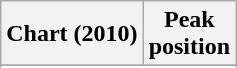<table class="wikitable sortable plainrowheaders">
<tr>
<th>Chart (2010)</th>
<th>Peak<br>position</th>
</tr>
<tr>
</tr>
<tr>
</tr>
</table>
